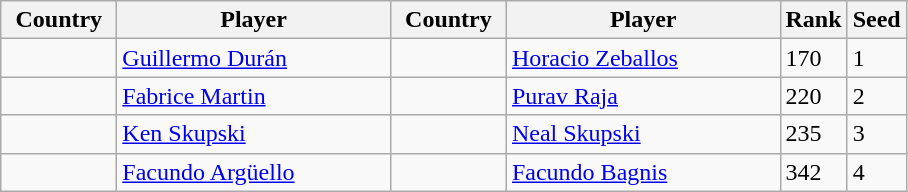<table class="sortable wikitable">
<tr>
<th width="70">Country</th>
<th width="175">Player</th>
<th width="70">Country</th>
<th width="175">Player</th>
<th>Rank</th>
<th>Seed</th>
</tr>
<tr>
<td></td>
<td><a href='#'>Guillermo Durán</a></td>
<td></td>
<td><a href='#'>Horacio Zeballos</a></td>
<td>170</td>
<td>1</td>
</tr>
<tr>
<td></td>
<td><a href='#'>Fabrice Martin</a></td>
<td></td>
<td><a href='#'>Purav Raja</a></td>
<td>220</td>
<td>2</td>
</tr>
<tr>
<td></td>
<td><a href='#'>Ken Skupski</a></td>
<td></td>
<td><a href='#'>Neal Skupski</a></td>
<td>235</td>
<td>3</td>
</tr>
<tr>
<td></td>
<td><a href='#'>Facundo Argüello</a></td>
<td></td>
<td><a href='#'>Facundo Bagnis</a></td>
<td>342</td>
<td>4</td>
</tr>
</table>
